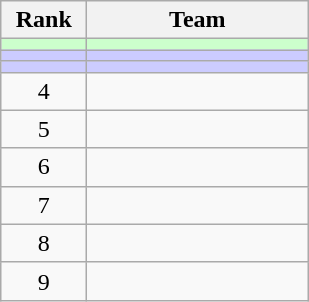<table class="wikitable" style="text-align: center;">
<tr>
<th width=50>Rank</th>
<th width=140>Team</th>
</tr>
<tr bgcolor=#cfc>
<td></td>
<td align=left></td>
</tr>
<tr bgcolor=#ccf>
<td></td>
<td align=left></td>
</tr>
<tr bgcolor=#ccf>
<td></td>
<td align=left></td>
</tr>
<tr>
<td>4</td>
<td align=left></td>
</tr>
<tr>
<td>5</td>
<td align=left></td>
</tr>
<tr>
<td>6</td>
<td align=left></td>
</tr>
<tr>
<td>7</td>
<td align=left></td>
</tr>
<tr>
<td>8</td>
<td align=left></td>
</tr>
<tr>
<td>9</td>
<td align=left></td>
</tr>
</table>
